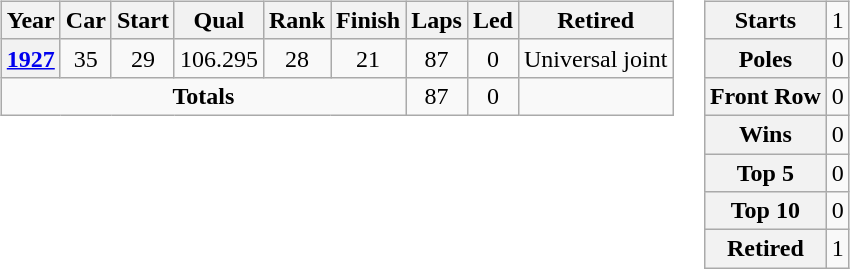<table>
<tr ---- valign="top">
<td><br><table class="wikitable" style="text-align:center">
<tr>
<th>Year</th>
<th>Car</th>
<th>Start</th>
<th>Qual</th>
<th>Rank</th>
<th>Finish</th>
<th>Laps</th>
<th>Led</th>
<th>Retired</th>
</tr>
<tr>
<th><a href='#'>1927</a></th>
<td>35</td>
<td>29</td>
<td>106.295</td>
<td>28</td>
<td>21</td>
<td>87</td>
<td>0</td>
<td>Universal joint</td>
</tr>
<tr>
<td colspan="6"><strong>Totals</strong></td>
<td>87</td>
<td>0</td>
<td></td>
</tr>
</table>
</td>
<td><br><table class="wikitable" style="text-align:center">
<tr>
<th>Starts</th>
<td>1</td>
</tr>
<tr>
<th>Poles</th>
<td>0</td>
</tr>
<tr>
<th>Front Row</th>
<td>0</td>
</tr>
<tr>
<th>Wins</th>
<td>0</td>
</tr>
<tr>
<th>Top 5</th>
<td>0</td>
</tr>
<tr>
<th>Top 10</th>
<td>0</td>
</tr>
<tr>
<th>Retired</th>
<td>1</td>
</tr>
</table>
</td>
</tr>
</table>
